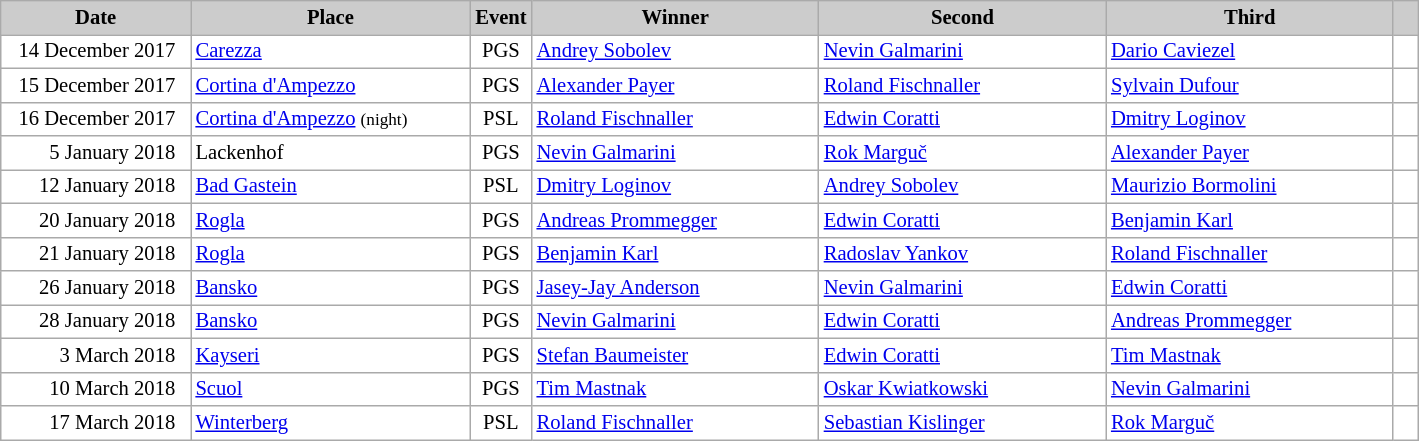<table class="wikitable plainrowheaders" style="background:#fff; font-size:86%; line-height:16px; border:grey solid 1px; border-collapse:collapse;">
<tr style="background:#ccc; text-align:center;">
<th scope="col" style="background:#ccc; width:120px;">Date</th>
<th scope="col" style="background:#ccc; width:180px;">Place</th>
<th scope="col" style="background:#ccc; width:30px;">Event</th>
<th scope="col" style="background:#ccc; width:185px;">Winner</th>
<th scope="col" style="background:#ccc; width:185px;">Second</th>
<th scope="col" style="background:#ccc; width:185px;">Third</th>
<th scope="col" style="background:#ccc; width:10px;"></th>
</tr>
<tr>
<td align=right>14 December 2017  </td>
<td> <a href='#'>Carezza</a></td>
<td align=center>PGS</td>
<td> <a href='#'>Andrey Sobolev</a></td>
<td> <a href='#'>Nevin Galmarini</a></td>
<td> <a href='#'>Dario Caviezel</a></td>
<td></td>
</tr>
<tr>
<td align=right>15 December 2017  </td>
<td> <a href='#'>Cortina d'Ampezzo</a></td>
<td align=center>PGS</td>
<td> <a href='#'>Alexander Payer</a></td>
<td> <a href='#'>Roland Fischnaller</a></td>
<td> <a href='#'>Sylvain Dufour</a></td>
<td></td>
</tr>
<tr>
<td align=right>16 December 2017  </td>
<td> <a href='#'>Cortina d'Ampezzo</a> <small>(night)</small></td>
<td align=center>PSL</td>
<td> <a href='#'>Roland Fischnaller</a></td>
<td> <a href='#'>Edwin Coratti</a></td>
<td> <a href='#'>Dmitry Loginov</a></td>
<td></td>
</tr>
<tr>
<td align=right>5 January 2018  </td>
<td> Lackenhof</td>
<td align=center>PGS</td>
<td> <a href='#'>Nevin Galmarini</a></td>
<td> <a href='#'>Rok Marguč</a></td>
<td> <a href='#'>Alexander Payer</a></td>
<td></td>
</tr>
<tr>
<td align=right>12 January 2018  </td>
<td> <a href='#'>Bad Gastein</a></td>
<td align=center>PSL</td>
<td> <a href='#'>Dmitry Loginov</a></td>
<td> <a href='#'>Andrey Sobolev</a></td>
<td> <a href='#'>Maurizio Bormolini</a></td>
<td></td>
</tr>
<tr>
<td align=right>20 January 2018  </td>
<td> <a href='#'>Rogla</a></td>
<td align=center>PGS</td>
<td> <a href='#'>Andreas Prommegger</a></td>
<td> <a href='#'>Edwin Coratti</a></td>
<td> <a href='#'>Benjamin Karl</a></td>
<td></td>
</tr>
<tr>
<td align=right>21 January 2018  </td>
<td> <a href='#'>Rogla</a></td>
<td align=center>PGS</td>
<td> <a href='#'>Benjamin Karl</a></td>
<td> <a href='#'>Radoslav Yankov</a></td>
<td> <a href='#'>Roland Fischnaller</a></td>
<td></td>
</tr>
<tr>
<td align=right>26 January 2018  </td>
<td> <a href='#'>Bansko</a></td>
<td align=center>PGS</td>
<td> <a href='#'>Jasey-Jay Anderson</a></td>
<td> <a href='#'>Nevin Galmarini</a></td>
<td> <a href='#'>Edwin Coratti</a></td>
<td></td>
</tr>
<tr>
<td align=right>28 January 2018  </td>
<td> <a href='#'>Bansko</a></td>
<td align=center>PGS</td>
<td> <a href='#'>Nevin Galmarini</a></td>
<td> <a href='#'>Edwin Coratti</a></td>
<td> <a href='#'>Andreas Prommegger</a></td>
<td></td>
</tr>
<tr>
<td align=right>3 March 2018  </td>
<td> <a href='#'>Kayseri</a></td>
<td align=center>PGS</td>
<td> <a href='#'>Stefan Baumeister</a></td>
<td> <a href='#'>Edwin Coratti</a></td>
<td> <a href='#'>Tim Mastnak</a></td>
<td></td>
</tr>
<tr>
<td align=right>10 March 2018  </td>
<td> <a href='#'>Scuol</a></td>
<td align=center>PGS</td>
<td> <a href='#'>Tim Mastnak</a></td>
<td> <a href='#'>Oskar Kwiatkowski</a></td>
<td> <a href='#'>Nevin Galmarini</a></td>
<td></td>
</tr>
<tr>
<td align=right>17 March 2018  </td>
<td> <a href='#'>Winterberg</a></td>
<td align=center>PSL</td>
<td> <a href='#'>Roland Fischnaller</a></td>
<td> <a href='#'>Sebastian Kislinger</a></td>
<td> <a href='#'>Rok Marguč</a></td>
<td></td>
</tr>
</table>
